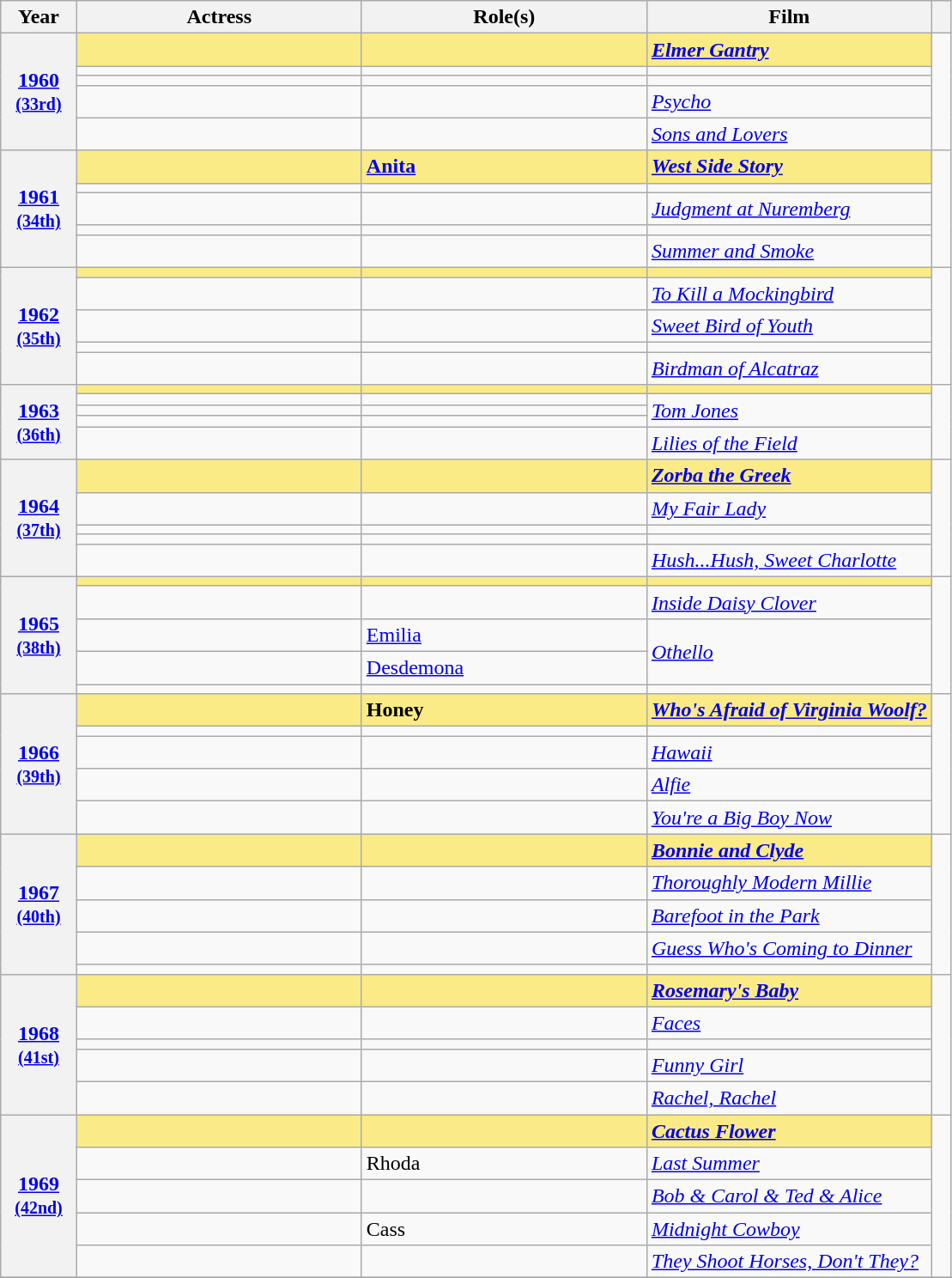<table class="wikitable sortable" style="text-align:left;">
<tr>
<th scope="col" style="width:8%;">Year</th>
<th scope="col" style="width:30%;">Actress</th>
<th scope="col" style="width:30%;">Role(s)</th>
<th scope="col" style="width:30%;">Film</th>
<th scope="col" style="width:2%;" class="unsortable"></th>
</tr>
<tr>
<th scope="row" rowspan=5 style="text-align:center"><a href='#'>1960</a> <br><small><a href='#'>(33rd)</a> </small></th>
<td style="background:#FAEB86;"><strong> </strong></td>
<td style="background:#FAEB86;"><strong></strong></td>
<td style="background:#FAEB86;"><strong><em><a href='#'>Elmer Gantry</a></em></strong></td>
<td rowspan=5></td>
</tr>
<tr>
<td></td>
<td></td>
<td></td>
</tr>
<tr>
<td></td>
<td></td>
<td></td>
</tr>
<tr>
<td></td>
<td></td>
<td><em><a href='#'>Psycho</a></em></td>
</tr>
<tr>
<td></td>
<td></td>
<td><em><a href='#'>Sons and Lovers</a></em></td>
</tr>
<tr>
<th scope="row" rowspan=5 style="text-align:center"><a href='#'>1961</a> <br><small><a href='#'>(34th)</a> </small></th>
<td style="background:#FAEB86;"><strong> </strong></td>
<td style="background:#FAEB86;"><strong><a href='#'>Anita</a></strong></td>
<td style="background:#FAEB86;"><strong><em><a href='#'>West Side Story</a></em></strong></td>
<td rowspan=5></td>
</tr>
<tr>
<td></td>
<td></td>
<td></td>
</tr>
<tr>
<td></td>
<td></td>
<td><em><a href='#'>Judgment at Nuremberg</a></em></td>
</tr>
<tr>
<td></td>
<td></td>
<td></td>
</tr>
<tr>
<td></td>
<td></td>
<td><em><a href='#'>Summer and Smoke</a></em></td>
</tr>
<tr>
<th scope="row" rowspan=5 style="text-align:center"><a href='#'>1962</a> <br><small><a href='#'>(35th)</a> </small></th>
<td style="background:#FAEB86;"><strong> </strong></td>
<td style="background:#FAEB86;"><strong></strong></td>
<td style="background:#FAEB86;"><strong></strong></td>
<td rowspan=5></td>
</tr>
<tr>
<td></td>
<td></td>
<td><em><a href='#'>To Kill a Mockingbird</a></em></td>
</tr>
<tr>
<td></td>
<td></td>
<td><em><a href='#'>Sweet Bird of Youth</a></em></td>
</tr>
<tr>
<td></td>
<td></td>
<td></td>
</tr>
<tr>
<td></td>
<td></td>
<td><em><a href='#'>Birdman of Alcatraz</a></em></td>
</tr>
<tr>
<th scope="row" rowspan=5 style="text-align:center"><a href='#'>1963</a> <br><small><a href='#'>(36th)</a> </small></th>
<td style="background:#FAEB86;"><strong> </strong></td>
<td style="background:#FAEB86;"><strong></strong></td>
<td style="background:#FAEB86;"><strong></strong></td>
<td rowspan=5></td>
</tr>
<tr>
<td></td>
<td></td>
<td rowspan=3><em><a href='#'>Tom Jones</a></em></td>
</tr>
<tr>
<td></td>
<td></td>
</tr>
<tr>
<td></td>
<td></td>
</tr>
<tr>
<td></td>
<td></td>
<td><em><a href='#'>Lilies of the Field</a></em></td>
</tr>
<tr>
<th scope="row" rowspan=5 style="text-align:center"><a href='#'>1964</a> <br><small><a href='#'>(37th)</a> </small></th>
<td style="background:#FAEB86;"><strong> </strong></td>
<td style="background:#FAEB86;"><strong></strong></td>
<td style="background:#FAEB86;"><strong><em><a href='#'>Zorba the Greek</a></em></strong></td>
<td rowspan=5></td>
</tr>
<tr>
<td></td>
<td></td>
<td><em><a href='#'>My Fair Lady</a></em></td>
</tr>
<tr>
<td></td>
<td></td>
<td></td>
</tr>
<tr>
<td></td>
<td></td>
<td></td>
</tr>
<tr>
<td></td>
<td></td>
<td><em><a href='#'>Hush...Hush, Sweet Charlotte</a></em></td>
</tr>
<tr>
<th scope="row" rowspan=5 style="text-align:center"><a href='#'>1965</a> <br><small><a href='#'>(38th)</a> </small></th>
<td style="background:#FAEB86;"><strong> </strong></td>
<td style="background:#FAEB86;"><strong></strong></td>
<td style="background:#FAEB86;"><strong></strong></td>
<td rowspan=5></td>
</tr>
<tr>
<td></td>
<td></td>
<td><em><a href='#'>Inside Daisy Clover</a></em></td>
</tr>
<tr>
<td></td>
<td><a href='#'>Emilia</a></td>
<td rowspan="2"><em><a href='#'>Othello</a></em></td>
</tr>
<tr>
<td></td>
<td><a href='#'>Desdemona</a></td>
</tr>
<tr>
<td></td>
<td></td>
<td></td>
</tr>
<tr>
<th scope="row" rowspan=5 style="text-align:center"><a href='#'>1966</a> <br><small><a href='#'>(39th)</a> </small></th>
<td style="background:#FAEB86;"><strong> </strong></td>
<td style="background:#FAEB86;"><strong>Honey</strong></td>
<td style="background:#FAEB86;"><strong><em><a href='#'>Who's Afraid of Virginia Woolf?</a></em></strong></td>
<td rowspan=5></td>
</tr>
<tr>
<td></td>
<td></td>
<td></td>
</tr>
<tr>
<td></td>
<td></td>
<td><em><a href='#'>Hawaii</a></em></td>
</tr>
<tr>
<td></td>
<td></td>
<td><em><a href='#'>Alfie</a></em></td>
</tr>
<tr>
<td></td>
<td></td>
<td><em><a href='#'>You're a Big Boy Now</a></em></td>
</tr>
<tr>
<th scope="row" rowspan=5 style="text-align:center"><a href='#'>1967</a> <br><small><a href='#'>(40th)</a> </small></th>
<td style="background:#FAEB86;"><strong> </strong></td>
<td style="background:#FAEB86;"><strong></strong></td>
<td style="background:#FAEB86;"><strong><em><a href='#'>Bonnie and Clyde</a></em></strong></td>
<td rowspan=5></td>
</tr>
<tr>
<td></td>
<td></td>
<td><em><a href='#'>Thoroughly Modern Millie</a></em></td>
</tr>
<tr>
<td></td>
<td></td>
<td><em><a href='#'>Barefoot in the Park</a></em></td>
</tr>
<tr>
<td></td>
<td></td>
<td><em><a href='#'>Guess Who's Coming to Dinner</a></em></td>
</tr>
<tr>
<td></td>
<td></td>
<td></td>
</tr>
<tr>
<th scope="row" rowspan=5 style="text-align:center"><a href='#'>1968</a> <br><small><a href='#'>(41st)</a> </small></th>
<td style="background:#FAEB86;"><strong> </strong></td>
<td style="background:#FAEB86;"><strong></strong></td>
<td style="background:#FAEB86;"><strong><em><a href='#'>Rosemary's Baby</a></em></strong></td>
<td rowspan=5></td>
</tr>
<tr>
<td></td>
<td></td>
<td><em><a href='#'>Faces</a></em></td>
</tr>
<tr>
<td></td>
<td></td>
<td></td>
</tr>
<tr>
<td></td>
<td></td>
<td><em><a href='#'>Funny Girl</a></em></td>
</tr>
<tr>
<td></td>
<td></td>
<td><em><a href='#'>Rachel, Rachel</a></em></td>
</tr>
<tr>
<th scope="row" rowspan=5 style="text-align:center"><a href='#'>1969</a> <br><small><a href='#'>(42nd)</a> </small></th>
<td style="background:#FAEB86;"><strong> </strong></td>
<td style="background:#FAEB86;"><strong></strong></td>
<td style="background:#FAEB86;"><strong><em><a href='#'>Cactus Flower</a></em></strong></td>
<td rowspan=5></td>
</tr>
<tr>
<td></td>
<td>Rhoda</td>
<td><em><a href='#'>Last Summer</a></em></td>
</tr>
<tr>
<td></td>
<td></td>
<td><em><a href='#'>Bob & Carol & Ted & Alice</a></em></td>
</tr>
<tr>
<td></td>
<td>Cass</td>
<td><em><a href='#'>Midnight Cowboy</a></em></td>
</tr>
<tr>
<td></td>
<td></td>
<td><em><a href='#'>They Shoot Horses, Don't They?</a></em></td>
</tr>
<tr>
</tr>
</table>
